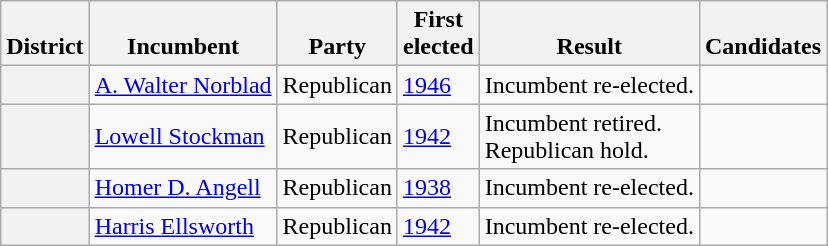<table class=wikitable>
<tr valign=bottom>
<th>District</th>
<th>Incumbent</th>
<th>Party</th>
<th>First<br>elected</th>
<th>Result</th>
<th>Candidates</th>
</tr>
<tr>
<th></th>
<td><a href='#'>A. Walter Norblad</a></td>
<td>Republican</td>
<td><a href='#'>1946</a></td>
<td>Incumbent re-elected.</td>
<td nowrap></td>
</tr>
<tr>
<th></th>
<td><a href='#'>Lowell Stockman</a></td>
<td>Republican</td>
<td><a href='#'>1942</a></td>
<td>Incumbent retired.<br>Republican hold.</td>
<td nowrap></td>
</tr>
<tr>
<th></th>
<td><a href='#'>Homer D. Angell</a></td>
<td>Republican</td>
<td><a href='#'>1938</a></td>
<td>Incumbent re-elected.</td>
<td nowrap></td>
</tr>
<tr>
<th></th>
<td><a href='#'>Harris Ellsworth</a></td>
<td>Republican</td>
<td><a href='#'>1942</a></td>
<td>Incumbent re-elected.</td>
<td nowrap></td>
</tr>
</table>
